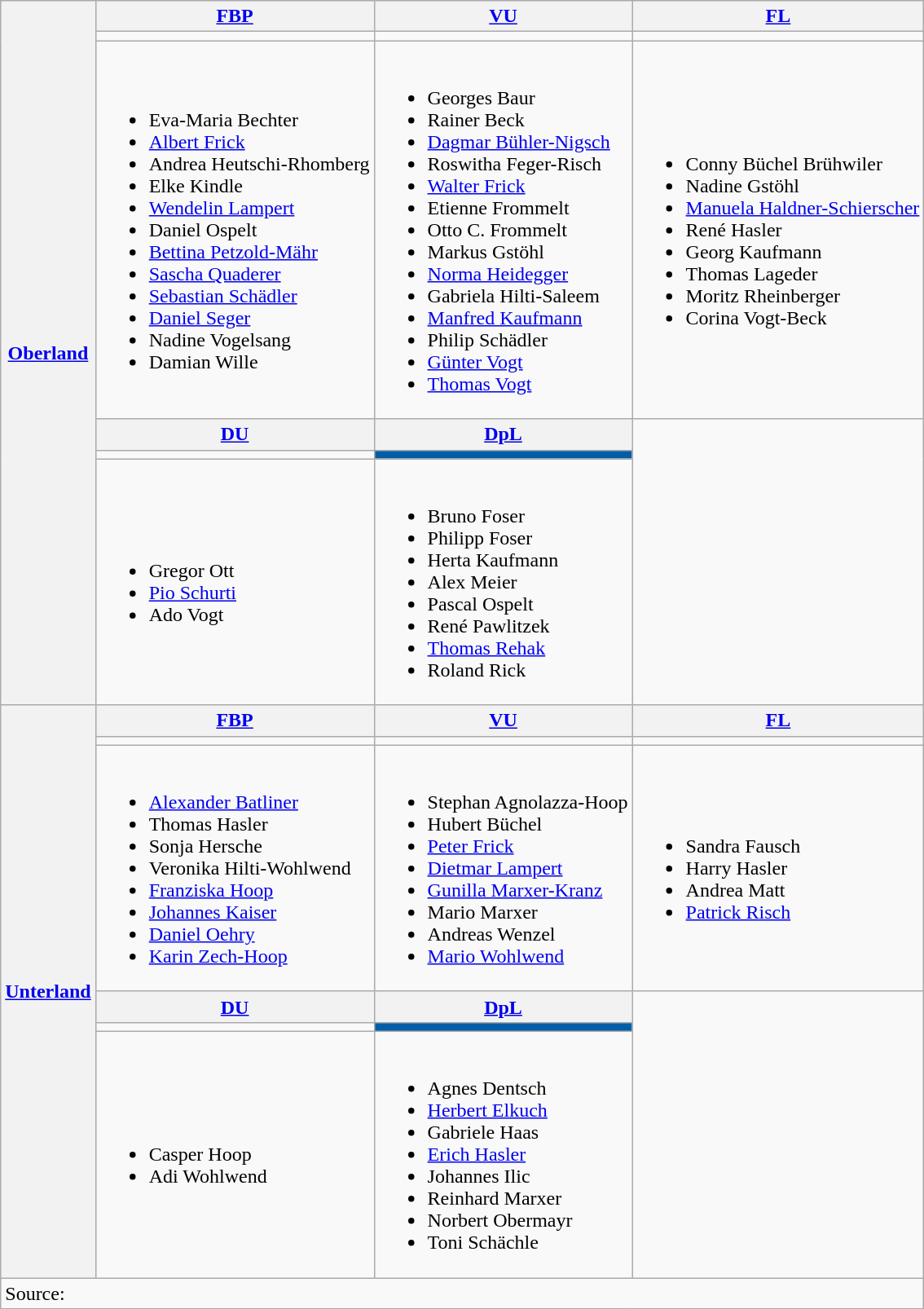<table class=wikitable>
<tr>
<th rowspan=6><a href='#'>Oberland</a></th>
<th><a href='#'>FBP</a></th>
<th><a href='#'>VU</a></th>
<th><a href='#'>FL</a></th>
</tr>
<tr>
<td bgcolor=></td>
<td bgcolor=></td>
<td bgcolor=></td>
</tr>
<tr>
<td><br><ul><li>Eva-Maria Bechter</li><li><a href='#'>Albert Frick</a></li><li>Andrea Heutschi-Rhomberg</li><li>Elke Kindle</li><li><a href='#'>Wendelin Lampert</a></li><li>Daniel Ospelt</li><li><a href='#'>Bettina Petzold-Mähr</a></li><li><a href='#'>Sascha Quaderer</a></li><li><a href='#'>Sebastian Schädler</a></li><li><a href='#'>Daniel Seger</a></li><li>Nadine Vogelsang</li><li>Damian Wille</li></ul></td>
<td><br><ul><li>Georges Baur</li><li>Rainer Beck</li><li><a href='#'>Dagmar Bühler-Nigsch</a></li><li>Roswitha Feger-Risch</li><li><a href='#'>Walter Frick</a></li><li>Etienne Frommelt</li><li>Otto C. Frommelt</li><li>Markus Gstöhl</li><li><a href='#'>Norma Heidegger</a></li><li>Gabriela Hilti-Saleem</li><li><a href='#'>Manfred Kaufmann</a></li><li>Philip Schädler</li><li><a href='#'>Günter Vogt</a></li><li><a href='#'>Thomas Vogt</a></li></ul></td>
<td><br><ul><li>Conny Büchel Brühwiler</li><li>Nadine Gstöhl</li><li><a href='#'>Manuela Haldner-Schierscher</a></li><li>René Hasler</li><li>Georg Kaufmann</li><li>Thomas Lageder</li><li>Moritz Rheinberger</li><li>Corina Vogt-Beck</li></ul></td>
</tr>
<tr>
<th><a href='#'>DU</a></th>
<th><a href='#'>DpL</a></th>
<td rowspan=3></td>
</tr>
<tr>
<td bgcolor=></td>
<td bgcolor=#005EA8></td>
</tr>
<tr>
<td><br><ul><li>Gregor Ott</li><li><a href='#'>Pio Schurti</a></li><li>Ado Vogt</li></ul></td>
<td><br><ul><li>Bruno Foser</li><li>Philipp Foser</li><li>Herta Kaufmann</li><li>Alex Meier</li><li>Pascal Ospelt</li><li>René Pawlitzek</li><li><a href='#'>Thomas Rehak</a></li><li>Roland Rick</li></ul></td>
</tr>
<tr>
<th rowspan=6><a href='#'>Unterland</a></th>
<th><a href='#'>FBP</a></th>
<th><a href='#'>VU</a></th>
<th><a href='#'>FL</a></th>
</tr>
<tr>
<td bgcolor=></td>
<td bgcolor=></td>
<td bgcolor=></td>
</tr>
<tr>
<td><br><ul><li><a href='#'>Alexander Batliner</a></li><li>Thomas Hasler</li><li>Sonja Hersche</li><li>Veronika Hilti-Wohlwend</li><li><a href='#'>Franziska Hoop</a></li><li><a href='#'>Johannes Kaiser</a></li><li><a href='#'>Daniel Oehry</a></li><li><a href='#'>Karin Zech-Hoop</a></li></ul></td>
<td><br><ul><li>Stephan Agnolazza-Hoop</li><li>Hubert Büchel</li><li><a href='#'>Peter Frick</a></li><li><a href='#'>Dietmar Lampert</a></li><li><a href='#'>Gunilla Marxer-Kranz</a></li><li>Mario Marxer</li><li>Andreas Wenzel</li><li><a href='#'>Mario Wohlwend</a></li></ul></td>
<td><br><ul><li>Sandra Fausch</li><li>Harry Hasler</li><li>Andrea Matt</li><li><a href='#'>Patrick Risch</a></li></ul></td>
</tr>
<tr>
<th><a href='#'>DU</a></th>
<th><a href='#'>DpL</a></th>
<td rowspan=3></td>
</tr>
<tr>
<td bgcolor=></td>
<td bgcolor=#005EA8></td>
</tr>
<tr>
<td><br><ul><li>Casper Hoop</li><li>Adi Wohlwend</li></ul></td>
<td><br><ul><li>Agnes Dentsch</li><li><a href='#'>Herbert Elkuch</a></li><li>Gabriele Haas</li><li><a href='#'>Erich Hasler</a></li><li>Johannes Ilic</li><li>Reinhard Marxer</li><li>Norbert Obermayr</li><li>Toni Schächle</li></ul></td>
</tr>
<tr>
<td colspan=4>Source: </td>
</tr>
</table>
